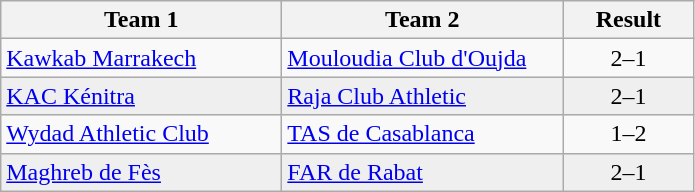<table class="wikitable">
<tr>
<th width="180">Team 1</th>
<th width="180">Team 2</th>
<th width="80">Result</th>
</tr>
<tr>
<td><a href='#'>Kawkab Marrakech</a></td>
<td><a href='#'>Mouloudia Club d'Oujda</a></td>
<td align="center">2–1</td>
</tr>
<tr style="background:#EFEFEF">
<td><a href='#'>KAC Kénitra</a></td>
<td><a href='#'>Raja Club Athletic</a></td>
<td align="center">2–1</td>
</tr>
<tr>
<td><a href='#'>Wydad Athletic Club</a></td>
<td><a href='#'>TAS de Casablanca</a></td>
<td align="center">1–2</td>
</tr>
<tr style="background:#EFEFEF">
<td><a href='#'>Maghreb de Fès</a></td>
<td><a href='#'>FAR de Rabat</a></td>
<td align="center">2–1</td>
</tr>
</table>
